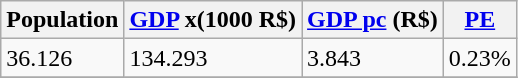<table class="wikitable" border="1">
<tr>
<th>Population</th>
<th><a href='#'>GDP</a> x(1000 R$)</th>
<th><a href='#'>GDP pc</a> (R$)</th>
<th><a href='#'>PE</a></th>
</tr>
<tr>
<td>36.126</td>
<td>134.293</td>
<td>3.843</td>
<td>0.23%</td>
</tr>
<tr>
</tr>
</table>
